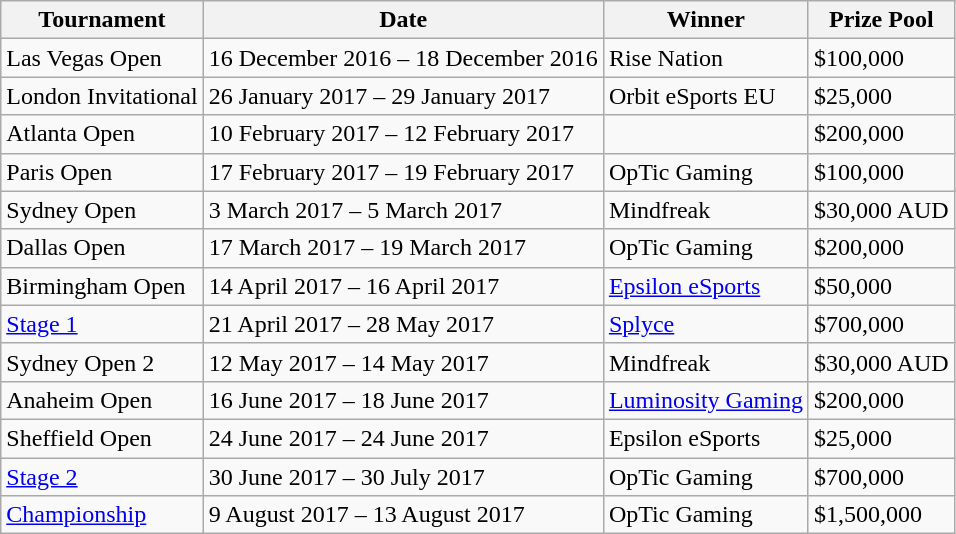<table class="wikitable">
<tr>
<th>Tournament</th>
<th>Date</th>
<th>Winner</th>
<th>Prize Pool</th>
</tr>
<tr>
<td>Las Vegas Open</td>
<td>16 December 2016 – 18 December 2016</td>
<td>Rise Nation</td>
<td>$100,000</td>
</tr>
<tr>
<td>London Invitational</td>
<td>26 January 2017 – 29 January 2017</td>
<td>Orbit eSports EU</td>
<td>$25,000</td>
</tr>
<tr>
<td>Atlanta Open</td>
<td>10 February 2017 – 12 February 2017</td>
<td></td>
<td>$200,000</td>
</tr>
<tr>
<td>Paris Open</td>
<td>17 February 2017 – 19 February 2017</td>
<td>OpTic Gaming</td>
<td>$100,000</td>
</tr>
<tr>
<td>Sydney Open</td>
<td>3 March 2017 – 5 March 2017</td>
<td>Mindfreak</td>
<td>$30,000 AUD</td>
</tr>
<tr>
<td>Dallas Open</td>
<td>17 March 2017 – 19 March 2017</td>
<td>OpTic Gaming</td>
<td>$200,000</td>
</tr>
<tr>
<td>Birmingham Open</td>
<td>14 April 2017 – 16 April 2017</td>
<td><a href='#'>Epsilon eSports</a></td>
<td>$50,000</td>
</tr>
<tr>
<td><a href='#'>Stage 1</a></td>
<td>21 April 2017 – 28 May 2017</td>
<td><a href='#'>Splyce</a></td>
<td>$700,000</td>
</tr>
<tr>
<td>Sydney Open 2</td>
<td>12 May 2017 – 14 May 2017</td>
<td>Mindfreak</td>
<td>$30,000 AUD</td>
</tr>
<tr>
<td>Anaheim Open</td>
<td>16 June 2017 – 18 June 2017</td>
<td><a href='#'>Luminosity Gaming</a></td>
<td>$200,000</td>
</tr>
<tr>
<td>Sheffield Open</td>
<td>24 June 2017 – 24 June 2017</td>
<td>Epsilon eSports</td>
<td>$25,000</td>
</tr>
<tr>
<td><a href='#'>Stage 2</a></td>
<td>30 June 2017 – 30 July 2017</td>
<td>OpTic Gaming</td>
<td>$700,000</td>
</tr>
<tr>
<td><a href='#'>Championship</a></td>
<td>9 August 2017 – 13 August 2017</td>
<td>OpTic Gaming</td>
<td>$1,500,000</td>
</tr>
</table>
